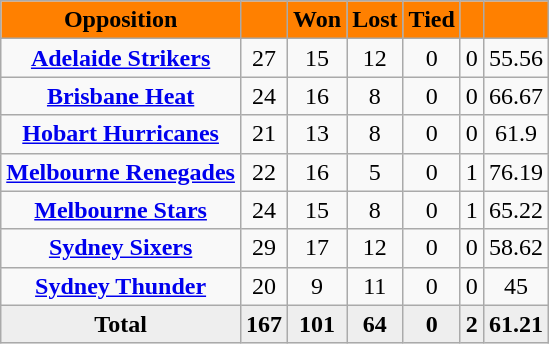<table class="wikitable" style="font-size:100%">
<tr>
<th style="background:#ff8000;">Opposition</th>
<th style="background:#ff8000;"></th>
<th style="background:#ff8000;">Won</th>
<th style="background:#ff8000;">Lost</th>
<th style="background:#ff8000;">Tied</th>
<th style="background:#ff8000;"></th>
<th style="background:#ff8000;"></th>
</tr>
<tr align=center>
<td><strong><a href='#'>Adelaide Strikers</a></strong></td>
<td>27</td>
<td>15</td>
<td>12</td>
<td>0</td>
<td>0</td>
<td>55.56</td>
</tr>
<tr align=center>
<td><strong><a href='#'>Brisbane Heat</a></strong></td>
<td>24</td>
<td>16</td>
<td>8</td>
<td>0</td>
<td>0</td>
<td>66.67</td>
</tr>
<tr align=center>
<td><strong><a href='#'>Hobart Hurricanes</a></strong></td>
<td>21</td>
<td>13</td>
<td>8</td>
<td>0</td>
<td>0</td>
<td>61.9</td>
</tr>
<tr align=center>
<td><strong><a href='#'>Melbourne Renegades</a></strong></td>
<td>22</td>
<td>16</td>
<td>5</td>
<td>0</td>
<td>1</td>
<td>76.19</td>
</tr>
<tr align=center>
<td><strong><a href='#'>Melbourne Stars</a></strong></td>
<td>24</td>
<td>15</td>
<td>8</td>
<td>0</td>
<td>1</td>
<td>65.22</td>
</tr>
<tr align=center>
<td><strong><a href='#'>Sydney Sixers</a></strong></td>
<td>29</td>
<td>17</td>
<td>12</td>
<td>0</td>
<td>0</td>
<td>58.62</td>
</tr>
<tr align=center>
<td><strong><a href='#'>Sydney Thunder</a></strong></td>
<td>20</td>
<td>9</td>
<td>11</td>
<td>0</td>
<td>0</td>
<td>45</td>
</tr>
<tr align=center style="background:#eee;">
<td><strong>Total</strong></td>
<td><strong>167</strong></td>
<td><strong>101</strong></td>
<td><strong>64</strong></td>
<td><strong>0</strong></td>
<td><strong>2</strong></td>
<td><strong>61.21</strong></td>
</tr>
</table>
